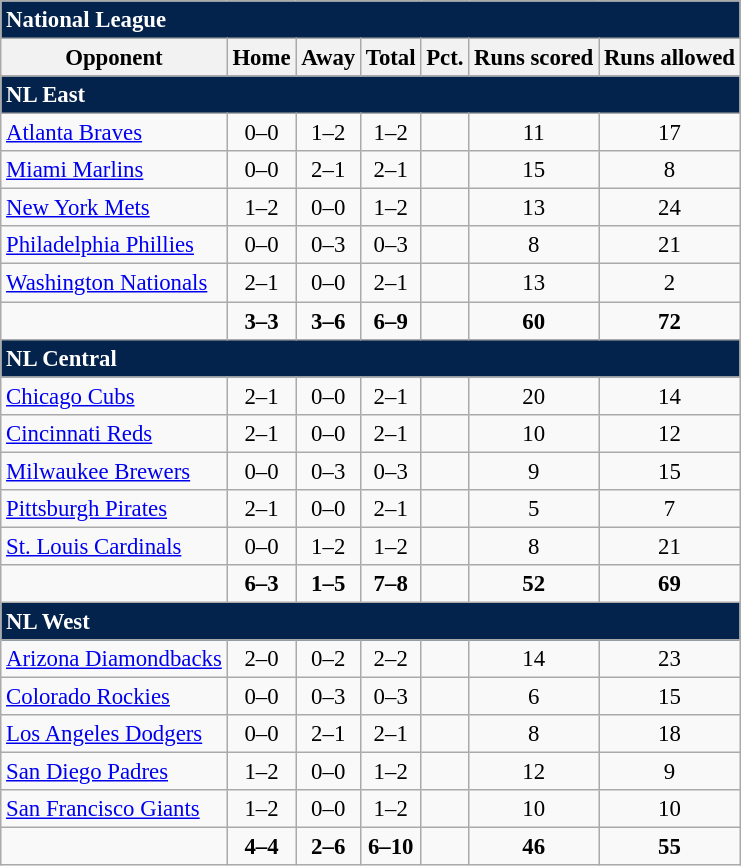<table class="wikitable" style="font-size: 95%; text-align: center">
<tr>
<td colspan="7" style="text-align:left; background:#03224c;color:#fff"><strong>National League</strong></td>
</tr>
<tr>
<th>Opponent</th>
<th>Home</th>
<th>Away</th>
<th>Total</th>
<th>Pct.</th>
<th>Runs scored</th>
<th>Runs allowed</th>
</tr>
<tr>
<td colspan="7"  style="text-align:left; background:#03224c;color:#fff"><strong>NL East</strong></td>
</tr>
<tr>
<td style="text-align:left"><a href='#'>Atlanta Braves</a></td>
<td>0–0</td>
<td>1–2</td>
<td>1–2</td>
<td></td>
<td>11</td>
<td>17</td>
</tr>
<tr>
<td style="text-align:left"><a href='#'>Miami Marlins</a></td>
<td>0–0</td>
<td>2–1</td>
<td>2–1</td>
<td></td>
<td>15</td>
<td>8</td>
</tr>
<tr>
<td style="text-align:left"><a href='#'>New York Mets</a></td>
<td>1–2</td>
<td>0–0</td>
<td>1–2</td>
<td></td>
<td>13</td>
<td>24</td>
</tr>
<tr>
<td style="text-align:left"><a href='#'>Philadelphia Phillies</a></td>
<td>0–0</td>
<td>0–3</td>
<td>0–3</td>
<td></td>
<td>8</td>
<td>21</td>
</tr>
<tr>
<td style="text-align:left"><a href='#'>Washington Nationals</a></td>
<td>2–1</td>
<td>0–0</td>
<td>2–1</td>
<td></td>
<td>13</td>
<td>2</td>
</tr>
<tr style="font-weight:bold">
<td></td>
<td>3–3</td>
<td>3–6</td>
<td>6–9</td>
<td></td>
<td>60</td>
<td>72</td>
</tr>
<tr>
<td colspan="7"  style="text-align:left; background:#03224c;color:#fff"><strong>NL Central</strong></td>
</tr>
<tr>
<td style="text-align:left"><a href='#'>Chicago Cubs</a></td>
<td>2–1</td>
<td>0–0</td>
<td>2–1</td>
<td></td>
<td>20</td>
<td>14</td>
</tr>
<tr>
<td style="text-align:left"><a href='#'>Cincinnati Reds</a></td>
<td>2–1</td>
<td>0–0</td>
<td>2–1</td>
<td></td>
<td>10</td>
<td>12</td>
</tr>
<tr>
<td style="text-align:left"><a href='#'>Milwaukee Brewers</a></td>
<td>0–0</td>
<td>0–3</td>
<td>0–3</td>
<td></td>
<td>9</td>
<td>15</td>
</tr>
<tr>
<td style="text-align:left"><a href='#'>Pittsburgh Pirates</a></td>
<td>2–1</td>
<td>0–0</td>
<td>2–1</td>
<td></td>
<td>5</td>
<td>7</td>
</tr>
<tr>
<td style="text-align:left"><a href='#'>St. Louis Cardinals</a></td>
<td>0–0</td>
<td>1–2</td>
<td>1–2</td>
<td></td>
<td>8</td>
<td>21</td>
</tr>
<tr style="font-weight:bold">
<td></td>
<td>6–3</td>
<td>1–5</td>
<td>7–8</td>
<td></td>
<td>52</td>
<td>69</td>
</tr>
<tr>
<td colspan="7"  style="text-align:left; background:#03224c;color:#fff"><strong>NL West</strong></td>
</tr>
<tr>
<td style="text-align:left"><a href='#'>Arizona Diamondbacks</a></td>
<td>2–0</td>
<td>0–2</td>
<td>2–2</td>
<td></td>
<td>14</td>
<td>23</td>
</tr>
<tr>
<td style="text-align:left"><a href='#'>Colorado Rockies</a></td>
<td>0–0</td>
<td>0–3</td>
<td>0–3</td>
<td></td>
<td>6</td>
<td>15</td>
</tr>
<tr>
<td style="text-align:left"><a href='#'>Los Angeles Dodgers</a></td>
<td>0–0</td>
<td>2–1</td>
<td>2–1</td>
<td></td>
<td>8</td>
<td>18</td>
</tr>
<tr>
<td style="text-align:left"><a href='#'>San Diego Padres</a></td>
<td>1–2</td>
<td>0–0</td>
<td>1–2</td>
<td></td>
<td>12</td>
<td>9</td>
</tr>
<tr>
<td style="text-align:left"><a href='#'>San Francisco Giants</a></td>
<td>1–2</td>
<td>0–0</td>
<td>1–2</td>
<td></td>
<td>10</td>
<td>10</td>
</tr>
<tr style="font-weight:bold">
<td></td>
<td>4–4</td>
<td>2–6</td>
<td>6–10</td>
<td></td>
<td>46</td>
<td>55</td>
</tr>
</table>
